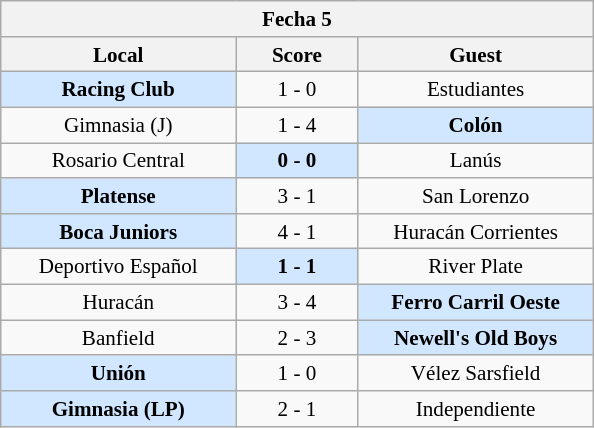<table class="wikitable nowrap" style="font-size:88%; float:left; margin-right:1em;">
<tr>
<th colspan=3 align=center>Fecha 5</th>
</tr>
<tr>
<th width="150">Local</th>
<th width="75">Score</th>
<th width="150">Guest</th>
</tr>
<tr align=center>
<td bgcolor=#D0E7FF><strong>Racing Club</strong></td>
<td>1 - 0</td>
<td>Estudiantes</td>
</tr>
<tr align=center>
<td>Gimnasia (J)</td>
<td>1 - 4</td>
<td bgcolor=#D0E7FF><strong>Colón</strong></td>
</tr>
<tr align=center>
<td>Rosario Central</td>
<td bgcolor=#D0E7FF><strong>0 - 0</strong></td>
<td>Lanús</td>
</tr>
<tr align=center>
<td bgcolor=#D0E7FF><strong>Platense</strong></td>
<td>3 - 1</td>
<td>San Lorenzo</td>
</tr>
<tr align=center>
<td bgcolor=#D0E7FF><strong>Boca Juniors</strong></td>
<td>4 - 1</td>
<td>Huracán Corrientes</td>
</tr>
<tr align=center>
<td>Deportivo Español</td>
<td bgcolor=#D0E7FF><strong>1 - 1</strong></td>
<td>River Plate</td>
</tr>
<tr align=center>
<td>Huracán</td>
<td>3 - 4</td>
<td bgcolor=#D0E7FF><strong>Ferro Carril Oeste</strong></td>
</tr>
<tr align=center>
<td>Banfield</td>
<td>2 - 3</td>
<td bgcolor=#D0E7FF><strong>Newell's Old Boys</strong></td>
</tr>
<tr align=center>
<td bgcolor=#D0E7FF><strong>Unión</strong></td>
<td>1 - 0</td>
<td>Vélez Sarsfield</td>
</tr>
<tr align=center>
<td bgcolor=#D0E7FF><strong>Gimnasia (LP)</strong></td>
<td>2 - 1</td>
<td>Independiente</td>
</tr>
</table>
